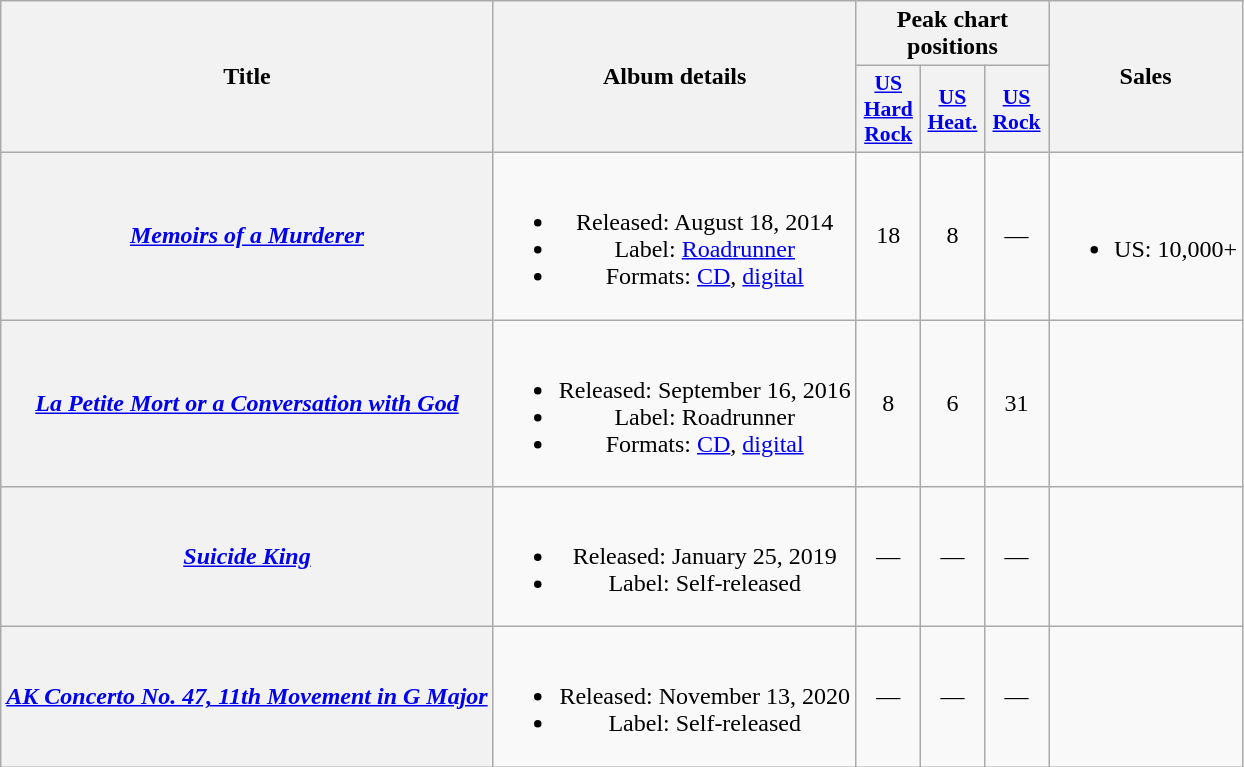<table class="wikitable plainrowheaders" style="text-align:center;">
<tr>
<th scope="col" rowspan="2">Title</th>
<th scope="col" rowspan="2">Album details</th>
<th scope="col" colspan="3">Peak chart positions</th>
<th scope="col" rowspan="2">Sales</th>
</tr>
<tr>
<th scope="col" style="width:2.5em;font-size:90%;"><a href='#'>US<br>Hard Rock</a><br></th>
<th scope="col" style="width:2.5em;font-size:90%;"><a href='#'>US<br>Heat.</a><br></th>
<th scope="col" style="width:2.5em;font-size:90%;"><a href='#'>US<br>Rock</a><br></th>
</tr>
<tr>
<th scope="row"><em><a href='#'>Memoirs of a Murderer</a></em></th>
<td><br><ul><li>Released: August 18, 2014</li><li>Label: <a href='#'>Roadrunner</a></li><li>Formats: <a href='#'>CD</a>, <a href='#'>digital</a></li></ul></td>
<td>18</td>
<td>8</td>
<td>—</td>
<td><br><ul><li>US: 10,000+</li></ul></td>
</tr>
<tr>
<th scope="row"><em><a href='#'>La Petite Mort or a Conversation with God</a></em></th>
<td><br><ul><li>Released: September 16, 2016</li><li>Label: Roadrunner</li><li>Formats: <a href='#'>CD</a>, <a href='#'>digital</a></li></ul></td>
<td>8</td>
<td>6</td>
<td>31</td>
<td></td>
</tr>
<tr>
<th scope="row"><em><a href='#'>Suicide King</a></em></th>
<td><br><ul><li>Released: January 25, 2019</li><li>Label: Self-released</li></ul></td>
<td>—</td>
<td>—</td>
<td>—</td>
<td></td>
</tr>
<tr>
<th scope="row"><em><a href='#'>AK Concerto No. 47, 11th Movement in G Major</a></em></th>
<td><br><ul><li>Released: November 13, 2020</li><li>Label: Self-released</li></ul></td>
<td>—</td>
<td>—</td>
<td>—</td>
<td></td>
</tr>
</table>
